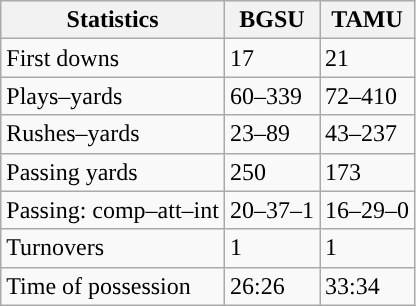<table class="wikitable" style="float:left">
<tr>
<th>Statistics</th>
<th>BGSU</th>
<th>TAMU</th>
</tr>
<tr>
<td>First downs</td>
<td>17</td>
<td>21</td>
</tr>
<tr>
<td>Plays–yards</td>
<td>60–339</td>
<td>72–410</td>
</tr>
<tr>
<td>Rushes–yards</td>
<td>23–89</td>
<td>43–237</td>
</tr>
<tr>
<td>Passing yards</td>
<td>250</td>
<td>173</td>
</tr>
<tr>
<td>Passing: comp–att–int</td>
<td>20–37–1</td>
<td>16–29–0</td>
</tr>
<tr>
<td>Turnovers</td>
<td>1</td>
<td>1</td>
</tr>
<tr>
<td>Time of possession</td>
<td>26:26</td>
<td>33:34</td>
</tr>
</table>
